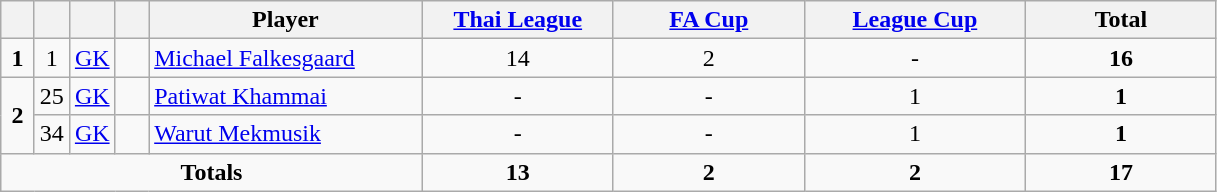<table class="wikitable" style="text-align:center">
<tr>
<th width=15></th>
<th width=15></th>
<th width=15></th>
<th width=15></th>
<th width=175>Player</th>
<th width=120><a href='#'>Thai League</a></th>
<th width=120><a href='#'>FA Cup</a></th>
<th width=140><a href='#'>League Cup</a></th>
<th width=120>Total</th>
</tr>
<tr>
<td><strong>1</strong></td>
<td>1</td>
<td><a href='#'>GK</a></td>
<td></td>
<td align=left><a href='#'>Michael Falkesgaard</a></td>
<td>14</td>
<td>2</td>
<td>-</td>
<td><strong>16</strong></td>
</tr>
<tr>
<td rowspan=2><strong>2</strong></td>
<td>25</td>
<td><a href='#'>GK</a></td>
<td></td>
<td align=left><a href='#'>Patiwat Khammai</a></td>
<td>-</td>
<td>-</td>
<td>1</td>
<td><strong>1</strong></td>
</tr>
<tr>
<td>34</td>
<td><a href='#'>GK</a></td>
<td></td>
<td align=left><a href='#'>Warut Mekmusik</a></td>
<td>-</td>
<td>-</td>
<td>1</td>
<td><strong>1</strong></td>
</tr>
<tr>
<td colspan=5><strong>Totals</strong></td>
<td><strong>13</strong></td>
<td><strong>2</strong></td>
<td><strong>2</strong></td>
<td><strong>17</strong></td>
</tr>
</table>
